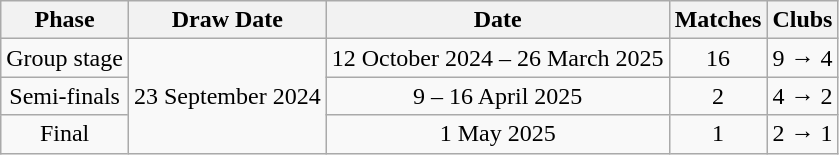<table class="wikitable">
<tr>
<th>Phase</th>
<th>Draw Date</th>
<th>Date</th>
<th>Matches</th>
<th>Clubs</th>
</tr>
<tr align=center>
<td>Group stage</td>
<td rowspan=3>23 September 2024</td>
<td>12 October 2024 – 26 March 2025</td>
<td>16</td>
<td>9 → 4</td>
</tr>
<tr align=center>
<td>Semi-finals</td>
<td>9 – 16 April 2025</td>
<td>2</td>
<td>4 → 2</td>
</tr>
<tr align=center>
<td>Final</td>
<td>1 May 2025</td>
<td>1</td>
<td>2 → 1</td>
</tr>
</table>
